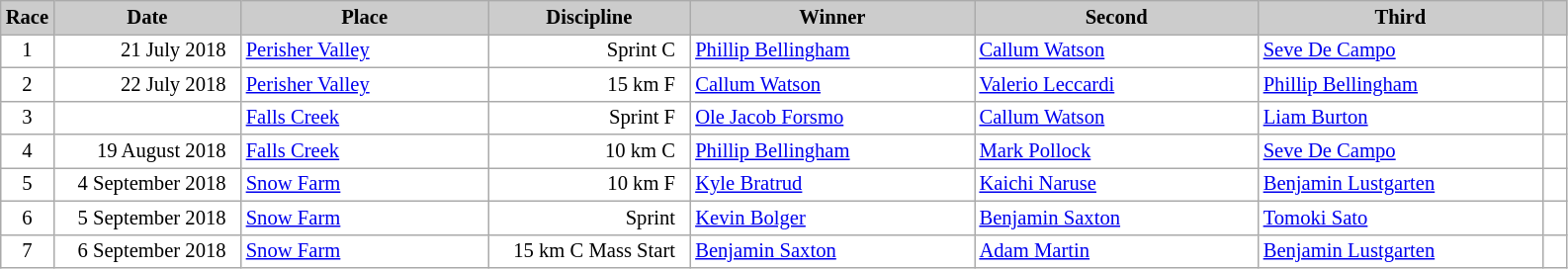<table class="wikitable plainrowheaders" style="background:#fff; font-size:86%; line-height:16px; border:grey solid 1px; border-collapse:collapse;">
<tr style="background:#ccc; text-align:center;">
<th scope="col" style="background:#ccc; width=30 px;">Race</th>
<th scope="col" style="background:#ccc; width:120px;">Date</th>
<th scope="col" style="background:#ccc; width:160px;">Place</th>
<th scope="col" style="background:#ccc; width:130px;">Discipline</th>
<th scope="col" style="background:#ccc; width:185px;">Winner</th>
<th scope="col" style="background:#ccc; width:185px;">Second</th>
<th scope="col" style="background:#ccc; width:185px;">Third</th>
<th scope="col" style="background:#ccc; width:10px;"></th>
</tr>
<tr>
<td align=center>1</td>
<td align=right>21 July 2018  </td>
<td> <a href='#'>Perisher Valley</a></td>
<td align=right>Sprint C  </td>
<td> <a href='#'>Phillip Bellingham</a></td>
<td> <a href='#'>Callum Watson</a></td>
<td> <a href='#'>Seve De Campo</a></td>
<td></td>
</tr>
<tr>
<td align=center>2</td>
<td align=right>22 July 2018  </td>
<td> <a href='#'>Perisher Valley</a></td>
<td align=right>15 km F  </td>
<td> <a href='#'>Callum Watson</a></td>
<td> <a href='#'>Valerio Leccardi</a></td>
<td> <a href='#'>Phillip Bellingham</a></td>
<td></td>
</tr>
<tr>
<td align=center>3</td>
<td align=right>  </td>
<td> <a href='#'>Falls Creek</a></td>
<td align=right>Sprint F  </td>
<td> <a href='#'>Ole Jacob Forsmo</a></td>
<td> <a href='#'>Callum Watson</a></td>
<td> <a href='#'>Liam Burton</a></td>
<td></td>
</tr>
<tr>
<td align=center>4</td>
<td align=right>19 August 2018  </td>
<td> <a href='#'>Falls Creek</a></td>
<td align=right>10 km C  </td>
<td> <a href='#'>Phillip Bellingham</a></td>
<td> <a href='#'>Mark Pollock</a></td>
<td> <a href='#'>Seve De Campo</a></td>
<td></td>
</tr>
<tr>
<td align=center>5</td>
<td align=right>4 September 2018  </td>
<td> <a href='#'>Snow Farm</a></td>
<td align=right>10 km F  </td>
<td> <a href='#'>Kyle Bratrud</a></td>
<td> <a href='#'>Kaichi Naruse</a></td>
<td> <a href='#'>Benjamin Lustgarten</a></td>
<td></td>
</tr>
<tr>
<td align=center>6</td>
<td align=right>5 September 2018  </td>
<td> <a href='#'>Snow Farm</a></td>
<td align=right>Sprint   </td>
<td> <a href='#'>Kevin Bolger</a></td>
<td> <a href='#'>Benjamin Saxton</a></td>
<td> <a href='#'>Tomoki Sato</a></td>
<td></td>
</tr>
<tr>
<td align=center>7</td>
<td align=right>6 September 2018  </td>
<td> <a href='#'>Snow Farm</a></td>
<td align=right>15 km C Mass Start  </td>
<td> <a href='#'>Benjamin Saxton</a></td>
<td> <a href='#'>Adam Martin</a></td>
<td> <a href='#'>Benjamin Lustgarten</a></td>
<td></td>
</tr>
</table>
